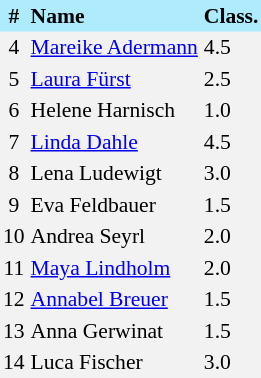<table border=0 cellpadding=2 cellspacing=0  |- bgcolor=#F2F2F2 style="text-align:center; font-size:90%;">
<tr bgcolor=#ADEBFD>
<th>#</th>
<th align=left>Name</th>
<th align=left>Class.</th>
</tr>
<tr>
<td>4</td>
<td align=left><a href='#'>Mareike Adermann</a></td>
<td align=left>4.5</td>
</tr>
<tr>
<td>5</td>
<td align=left><a href='#'>Laura Fürst</a></td>
<td align=left>2.5</td>
</tr>
<tr>
<td>6</td>
<td align=left>Helene Harnisch</td>
<td align=left>1.0</td>
</tr>
<tr>
<td>7</td>
<td align=left><a href='#'>Linda Dahle</a></td>
<td align=left>4.5</td>
</tr>
<tr>
<td>8</td>
<td align=left>Lena Ludewigt</td>
<td align=left>3.0</td>
</tr>
<tr>
<td>9</td>
<td align=left>Eva Feldbauer</td>
<td align=left>1.5</td>
</tr>
<tr>
<td>10</td>
<td align=left>Andrea Seyrl</td>
<td align=left>2.0</td>
</tr>
<tr>
<td>11</td>
<td align=left><a href='#'>Maya Lindholm</a></td>
<td align=left>2.0</td>
</tr>
<tr>
<td>12</td>
<td align=left><a href='#'>Annabel Breuer</a></td>
<td align=left>1.5</td>
</tr>
<tr>
<td>13</td>
<td align=left>Anna Gerwinat</td>
<td align=left>1.5</td>
</tr>
<tr>
<td>14</td>
<td align=left>Luca Fischer</td>
<td align=left>3.0</td>
</tr>
</table>
